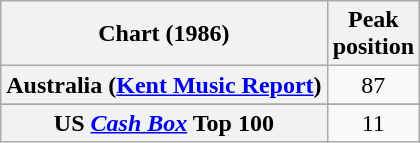<table class="wikitable sortable plainrowheaders" style="text-align:center">
<tr>
<th scope="col">Chart (1986)</th>
<th scope="col">Peak<br>position</th>
</tr>
<tr>
<th scope="row">Australia (<a href='#'>Kent Music Report</a>)</th>
<td>87</td>
</tr>
<tr>
</tr>
<tr>
</tr>
<tr>
</tr>
<tr>
</tr>
<tr>
</tr>
<tr>
<th scope="row">US <em><a href='#'>Cash Box</a></em> Top 100</th>
<td>11</td>
</tr>
</table>
